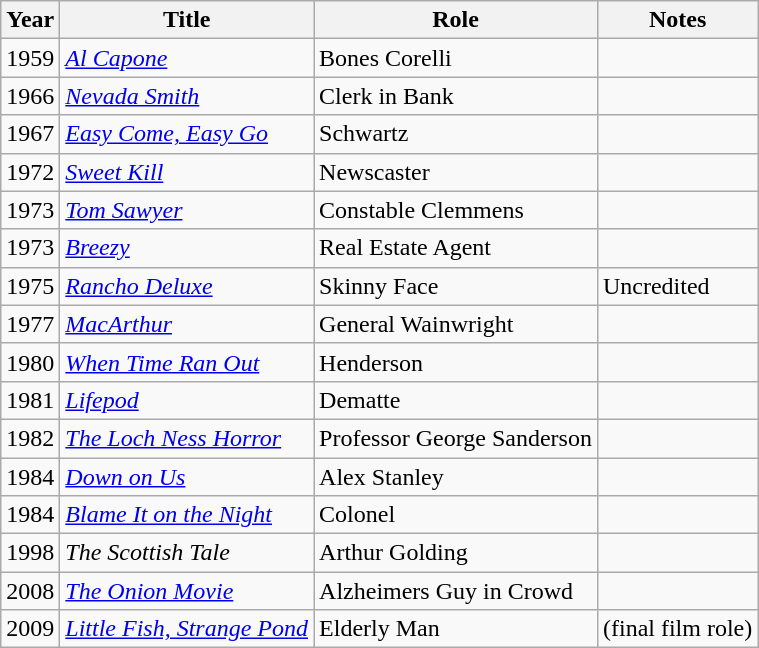<table class="wikitable">
<tr>
<th>Year</th>
<th>Title</th>
<th>Role</th>
<th>Notes</th>
</tr>
<tr>
<td>1959</td>
<td><em><a href='#'>Al Capone</a></em></td>
<td>Bones Corelli</td>
<td></td>
</tr>
<tr>
<td>1966</td>
<td><em><a href='#'>Nevada Smith</a></em></td>
<td>Clerk in Bank</td>
<td></td>
</tr>
<tr>
<td>1967</td>
<td><em><a href='#'>Easy Come, Easy Go</a></em></td>
<td>Schwartz</td>
<td></td>
</tr>
<tr>
<td>1972</td>
<td><em><a href='#'>Sweet Kill</a></em></td>
<td>Newscaster</td>
<td></td>
</tr>
<tr>
<td>1973</td>
<td><em><a href='#'>Tom Sawyer</a></em></td>
<td>Constable Clemmens</td>
<td></td>
</tr>
<tr>
<td>1973</td>
<td><em><a href='#'>Breezy</a></em></td>
<td>Real Estate Agent</td>
<td></td>
</tr>
<tr>
<td>1975</td>
<td><em><a href='#'>Rancho Deluxe</a></em></td>
<td>Skinny Face</td>
<td>Uncredited</td>
</tr>
<tr>
<td>1977</td>
<td><em><a href='#'>MacArthur</a></em></td>
<td>General Wainwright</td>
<td></td>
</tr>
<tr>
<td>1980</td>
<td><em><a href='#'>When Time Ran Out</a></em></td>
<td>Henderson</td>
<td></td>
</tr>
<tr>
<td>1981</td>
<td><em><a href='#'>Lifepod</a></em></td>
<td>Dematte</td>
<td></td>
</tr>
<tr>
<td>1982</td>
<td><em><a href='#'>The Loch Ness Horror</a></em></td>
<td>Professor George Sanderson</td>
<td></td>
</tr>
<tr>
<td>1984</td>
<td><em><a href='#'>Down on Us</a></em></td>
<td>Alex Stanley</td>
<td></td>
</tr>
<tr>
<td>1984</td>
<td><em><a href='#'>Blame It on the Night</a></em></td>
<td>Colonel</td>
<td></td>
</tr>
<tr>
<td>1998</td>
<td><em>The Scottish Tale</em></td>
<td>Arthur Golding</td>
<td></td>
</tr>
<tr>
<td>2008</td>
<td><em><a href='#'>The Onion Movie</a></em></td>
<td>Alzheimers Guy in Crowd</td>
<td></td>
</tr>
<tr>
<td>2009</td>
<td><em><a href='#'>Little Fish, Strange Pond</a></em></td>
<td>Elderly Man</td>
<td>(final film role)</td>
</tr>
</table>
